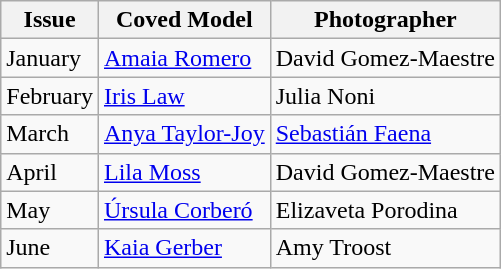<table class="wikitable">
<tr>
<th>Issue</th>
<th>Coved Model</th>
<th>Photographer</th>
</tr>
<tr>
<td>January</td>
<td><a href='#'>Amaia Romero</a></td>
<td>David Gomez-Maestre</td>
</tr>
<tr>
<td>February</td>
<td><a href='#'>Iris Law</a></td>
<td>Julia Noni</td>
</tr>
<tr>
<td>March</td>
<td><a href='#'>Anya Taylor-Joy</a></td>
<td><a href='#'>Sebastián Faena</a></td>
</tr>
<tr>
<td>April</td>
<td><a href='#'>Lila Moss</a></td>
<td>David Gomez-Maestre</td>
</tr>
<tr>
<td>May</td>
<td><a href='#'>Úrsula Corberó</a></td>
<td>Elizaveta Porodina</td>
</tr>
<tr>
<td>June</td>
<td><a href='#'>Kaia Gerber</a></td>
<td>Amy Troost</td>
</tr>
</table>
